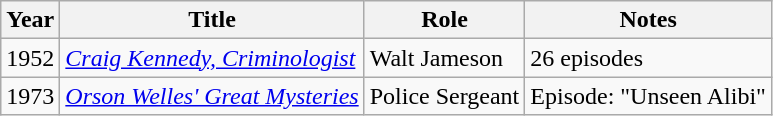<table class="wikitable">
<tr>
<th>Year</th>
<th>Title</th>
<th>Role</th>
<th>Notes</th>
</tr>
<tr>
<td>1952</td>
<td><em><a href='#'>Craig Kennedy, Criminologist</a></em></td>
<td>Walt Jameson</td>
<td>26 episodes</td>
</tr>
<tr>
<td>1973</td>
<td><em><a href='#'>Orson Welles' Great Mysteries</a></em></td>
<td>Police Sergeant</td>
<td>Episode: "Unseen Alibi"</td>
</tr>
</table>
